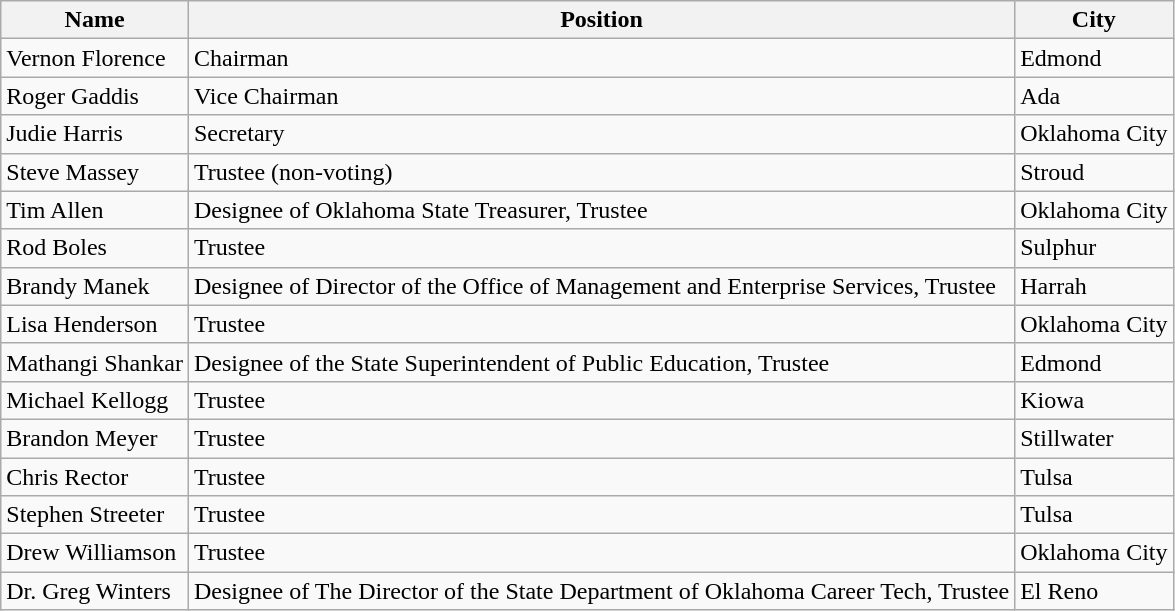<table class="wikitable">
<tr>
<th>Name</th>
<th>Position</th>
<th>City</th>
</tr>
<tr>
<td>Vernon Florence</td>
<td>Chairman</td>
<td>Edmond</td>
</tr>
<tr>
<td>Roger Gaddis</td>
<td>Vice Chairman</td>
<td>Ada</td>
</tr>
<tr>
<td>Judie Harris</td>
<td>Secretary</td>
<td>Oklahoma City</td>
</tr>
<tr>
<td>Steve Massey</td>
<td>Trustee (non-voting)</td>
<td>Stroud</td>
</tr>
<tr>
<td>Tim Allen</td>
<td>Designee of Oklahoma State Treasurer, Trustee</td>
<td>Oklahoma City</td>
</tr>
<tr>
<td>Rod Boles</td>
<td>Trustee</td>
<td>Sulphur</td>
</tr>
<tr>
<td>Brandy Manek</td>
<td>Designee of Director of the Office of Management and Enterprise Services, Trustee</td>
<td>Harrah</td>
</tr>
<tr>
<td>Lisa Henderson</td>
<td>Trustee</td>
<td>Oklahoma City</td>
</tr>
<tr>
<td>Mathangi Shankar</td>
<td>Designee of the State Superintendent of Public Education, Trustee</td>
<td>Edmond</td>
</tr>
<tr>
<td>Michael Kellogg</td>
<td>Trustee</td>
<td>Kiowa</td>
</tr>
<tr>
<td>Brandon Meyer</td>
<td>Trustee</td>
<td>Stillwater</td>
</tr>
<tr>
<td>Chris Rector</td>
<td>Trustee</td>
<td>Tulsa</td>
</tr>
<tr>
<td>Stephen Streeter</td>
<td>Trustee</td>
<td>Tulsa</td>
</tr>
<tr>
<td>Drew Williamson</td>
<td>Trustee</td>
<td>Oklahoma City</td>
</tr>
<tr>
<td>Dr. Greg Winters</td>
<td>Designee of The Director of the State Department of Oklahoma Career Tech, Trustee</td>
<td>El Reno</td>
</tr>
</table>
